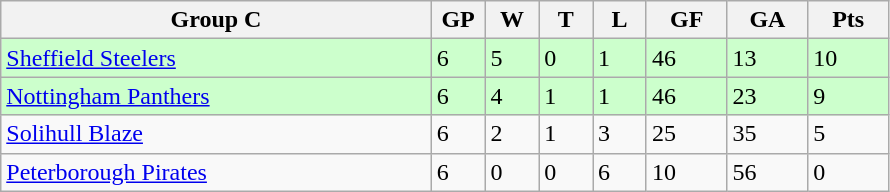<table class="wikitable">
<tr>
<th width="40%">Group C</th>
<th width="5%">GP</th>
<th width="5%">W</th>
<th width="5%">T</th>
<th width="5%">L</th>
<th width="7.5%">GF</th>
<th width="7.5%">GA</th>
<th width="7.5%">Pts</th>
</tr>
<tr bgcolor="#CCFFCC">
<td><a href='#'>Sheffield Steelers</a></td>
<td>6</td>
<td>5</td>
<td>0</td>
<td>1</td>
<td>46</td>
<td>13</td>
<td>10</td>
</tr>
<tr bgcolor="#CCFFCC">
<td><a href='#'>Nottingham Panthers</a></td>
<td>6</td>
<td>4</td>
<td>1</td>
<td>1</td>
<td>46</td>
<td>23</td>
<td>9</td>
</tr>
<tr>
<td><a href='#'>Solihull Blaze</a></td>
<td>6</td>
<td>2</td>
<td>1</td>
<td>3</td>
<td>25</td>
<td>35</td>
<td>5</td>
</tr>
<tr>
<td><a href='#'>Peterborough Pirates</a></td>
<td>6</td>
<td>0</td>
<td>0</td>
<td>6</td>
<td>10</td>
<td>56</td>
<td>0</td>
</tr>
</table>
